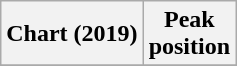<table class="wikitable sortable plainrowheaders" style="text-align:center">
<tr>
<th scope="col">Chart (2019)</th>
<th scope="col">Peak<br>position</th>
</tr>
<tr>
</tr>
</table>
